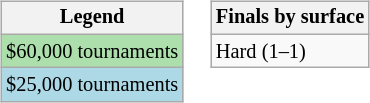<table>
<tr valign=top>
<td><br><table class=wikitable style="font-size:85%">
<tr>
<th>Legend</th>
</tr>
<tr style=background:#addfad;>
<td>$60,000 tournaments</td>
</tr>
<tr style="background:lightblue;">
<td>$25,000 tournaments</td>
</tr>
</table>
</td>
<td><br><table class=wikitable style="font-size:85%">
<tr>
<th>Finals by surface</th>
</tr>
<tr>
<td>Hard (1–1)</td>
</tr>
</table>
</td>
</tr>
</table>
